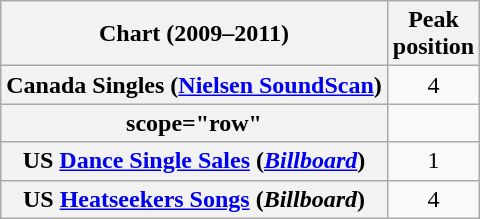<table class="wikitable plainrowheaders sortable" style="text-align:center;">
<tr>
<th>Chart (2009–2011)</th>
<th>Peak<br>position</th>
</tr>
<tr>
<th scope="row">Canada Singles (<a href='#'>Nielsen SoundScan</a>)</th>
<td style="text-align:center">4</td>
</tr>
<tr>
<th>scope="row" </th>
</tr>
<tr>
<th scope="row">US <a href='#'>Dance Single Sales</a> (<em><a href='#'>Billboard</a></em>)</th>
<td>1</td>
</tr>
<tr>
<th scope="row">US <a href='#'>Heatseekers Songs</a> (<em>Billboard</em>)</th>
<td>4</td>
</tr>
</table>
